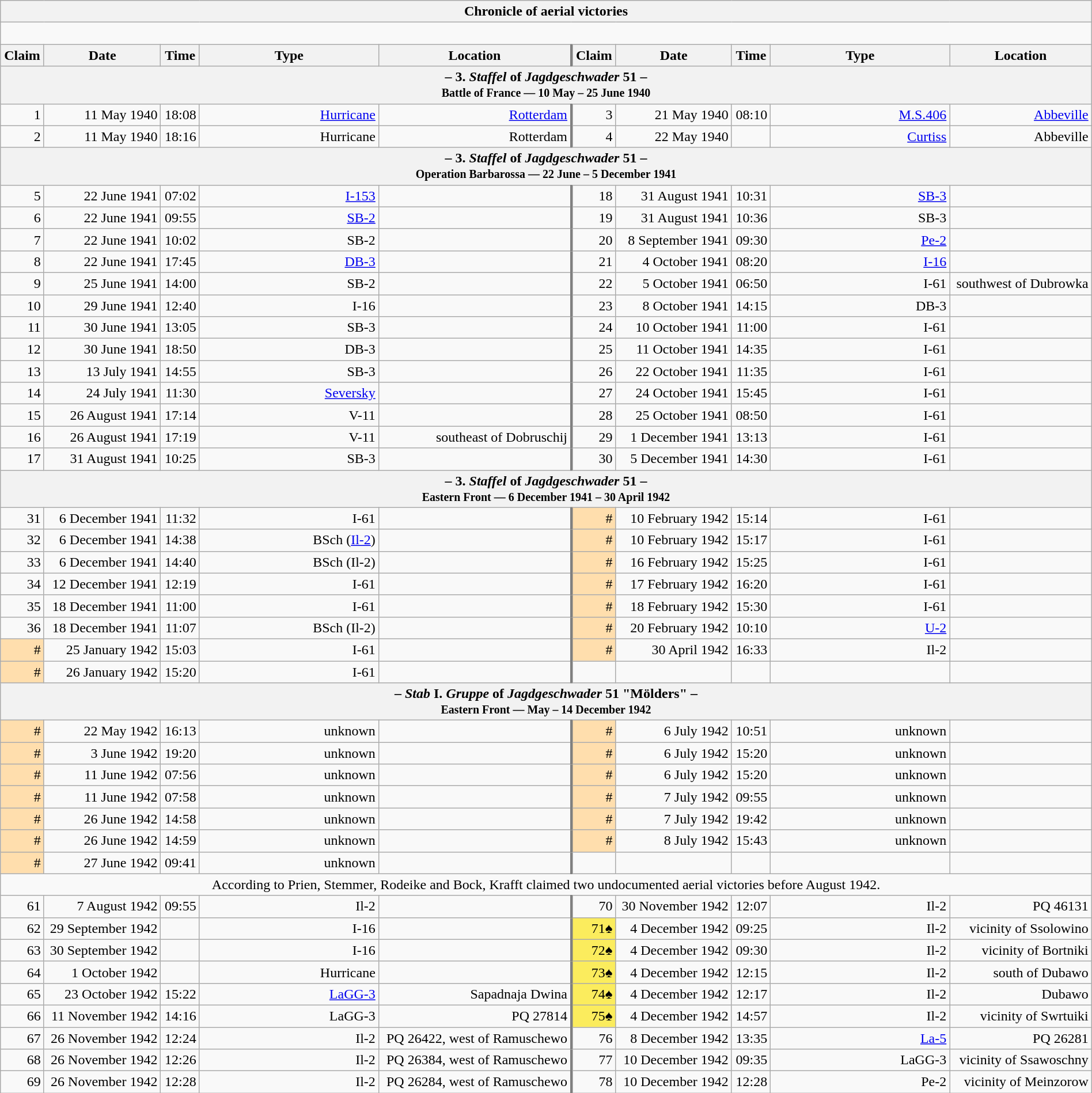<table class="wikitable plainrowheaders collapsible" style="margin-left: auto; margin-right: auto; border: none; text-align:right; width: 100%;">
<tr>
<th colspan="10">Chronicle of aerial victories</th>
</tr>
<tr>
<td colspan="10" style="text-align: left;"><br>
</td>
</tr>
<tr>
<th scope="col">Claim</th>
<th scope="col">Date</th>
<th scope="col">Time</th>
<th scope="col" width="200px">Type</th>
<th scope="col">Location</th>
<th scope="col" style="border-left: 3px solid grey;">Claim</th>
<th scope="col">Date</th>
<th scope="col">Time</th>
<th scope="col" width="200px">Type</th>
<th scope="col">Location</th>
</tr>
<tr>
<th colspan="10">– 3. <em>Staffel</em> of <em>Jagdgeschwader</em> 51 –<br><small>Battle of France — 10 May – 25 June 1940</small></th>
</tr>
<tr>
<td>1</td>
<td>11 May 1940</td>
<td>18:08</td>
<td><a href='#'>Hurricane</a></td>
<td><a href='#'>Rotterdam</a></td>
<td style="border-left: 3px solid grey;">3</td>
<td>21 May 1940</td>
<td>08:10</td>
<td><a href='#'>M.S.406</a></td>
<td><a href='#'>Abbeville</a></td>
</tr>
<tr>
<td>2</td>
<td>11 May 1940</td>
<td>18:16</td>
<td>Hurricane</td>
<td>Rotterdam</td>
<td style="border-left: 3px solid grey;">4</td>
<td>22 May 1940</td>
<td></td>
<td><a href='#'>Curtiss</a></td>
<td>Abbeville</td>
</tr>
<tr>
<th colspan="10">– 3. <em>Staffel</em> of <em>Jagdgeschwader</em> 51 –<br><small>Operation Barbarossa — 22 June – 5 December 1941</small></th>
</tr>
<tr>
<td>5</td>
<td>22 June 1941</td>
<td>07:02</td>
<td><a href='#'>I-153</a></td>
<td></td>
<td style="border-left: 3px solid grey;">18</td>
<td>31 August 1941</td>
<td>10:31</td>
<td><a href='#'>SB-3</a></td>
<td></td>
</tr>
<tr>
<td>6</td>
<td>22 June 1941</td>
<td>09:55</td>
<td><a href='#'>SB-2</a></td>
<td></td>
<td style="border-left: 3px solid grey;">19</td>
<td>31 August 1941</td>
<td>10:36</td>
<td>SB-3</td>
<td></td>
</tr>
<tr>
<td>7</td>
<td>22 June 1941</td>
<td>10:02</td>
<td>SB-2</td>
<td></td>
<td style="border-left: 3px solid grey;">20</td>
<td>8 September 1941</td>
<td>09:30</td>
<td><a href='#'>Pe-2</a></td>
<td></td>
</tr>
<tr>
<td>8</td>
<td>22 June 1941</td>
<td>17:45</td>
<td><a href='#'>DB-3</a></td>
<td></td>
<td style="border-left: 3px solid grey;">21</td>
<td>4 October 1941</td>
<td>08:20</td>
<td><a href='#'>I-16</a></td>
<td></td>
</tr>
<tr>
<td>9</td>
<td>25 June 1941</td>
<td>14:00</td>
<td>SB-2</td>
<td></td>
<td style="border-left: 3px solid grey;">22</td>
<td>5 October 1941</td>
<td>06:50</td>
<td>I-61</td>
<td> southwest of Dubrowka</td>
</tr>
<tr>
<td>10</td>
<td>29 June 1941</td>
<td>12:40</td>
<td>I-16</td>
<td></td>
<td style="border-left: 3px solid grey;">23</td>
<td>8 October 1941</td>
<td>14:15</td>
<td>DB-3</td>
<td></td>
</tr>
<tr>
<td>11</td>
<td>30 June 1941</td>
<td>13:05</td>
<td>SB-3</td>
<td></td>
<td style="border-left: 3px solid grey;">24</td>
<td>10 October 1941</td>
<td>11:00</td>
<td>I-61</td>
<td></td>
</tr>
<tr>
<td>12</td>
<td>30 June 1941</td>
<td>18:50</td>
<td>DB-3</td>
<td></td>
<td style="border-left: 3px solid grey;">25</td>
<td>11 October 1941</td>
<td>14:35</td>
<td>I-61</td>
<td></td>
</tr>
<tr>
<td>13</td>
<td>13 July 1941</td>
<td>14:55</td>
<td>SB-3</td>
<td></td>
<td style="border-left: 3px solid grey;">26</td>
<td>22 October 1941</td>
<td>11:35</td>
<td>I-61</td>
<td></td>
</tr>
<tr>
<td>14</td>
<td>24 July 1941</td>
<td>11:30</td>
<td><a href='#'>Seversky</a></td>
<td></td>
<td style="border-left: 3px solid grey;">27</td>
<td>24 October 1941</td>
<td>15:45</td>
<td>I-61</td>
<td></td>
</tr>
<tr>
<td>15</td>
<td>26 August 1941</td>
<td>17:14</td>
<td>V-11</td>
<td></td>
<td style="border-left: 3px solid grey;">28</td>
<td>25 October 1941</td>
<td>08:50</td>
<td>I-61</td>
<td></td>
</tr>
<tr>
<td>16</td>
<td>26 August 1941</td>
<td>17:19</td>
<td>V-11</td>
<td> southeast of Dobruschij</td>
<td style="border-left: 3px solid grey;">29</td>
<td>1 December 1941</td>
<td>13:13</td>
<td>I-61</td>
<td></td>
</tr>
<tr>
<td>17</td>
<td>31 August 1941</td>
<td>10:25</td>
<td>SB-3</td>
<td></td>
<td style="border-left: 3px solid grey;">30</td>
<td>5 December 1941</td>
<td>14:30</td>
<td>I-61</td>
<td></td>
</tr>
<tr>
<th colspan="10">– 3. <em>Staffel</em> of <em>Jagdgeschwader</em> 51 –<br><small>Eastern Front — 6 December 1941 – 30 April 1942</small></th>
</tr>
<tr>
<td>31</td>
<td>6 December 1941</td>
<td>11:32</td>
<td>I-61</td>
<td></td>
<td style="border-left: 3px solid grey; background:#ffdead">#</td>
<td>10 February 1942</td>
<td>15:14</td>
<td>I-61</td>
<td></td>
</tr>
<tr>
<td>32</td>
<td>6 December 1941</td>
<td>14:38</td>
<td>BSch (<a href='#'>Il-2</a>)</td>
<td></td>
<td style="border-left: 3px solid grey; background:#ffdead">#</td>
<td>10 February 1942</td>
<td>15:17</td>
<td>I-61</td>
<td></td>
</tr>
<tr>
<td>33</td>
<td>6 December 1941</td>
<td>14:40</td>
<td>BSch (Il-2)</td>
<td></td>
<td style="border-left: 3px solid grey; background:#ffdead">#</td>
<td>16 February 1942</td>
<td>15:25</td>
<td>I-61</td>
<td></td>
</tr>
<tr>
<td>34</td>
<td>12 December 1941</td>
<td>12:19</td>
<td>I-61</td>
<td></td>
<td style="border-left: 3px solid grey; background:#ffdead">#</td>
<td>17 February 1942</td>
<td>16:20</td>
<td>I-61</td>
<td></td>
</tr>
<tr>
<td>35</td>
<td>18 December 1941</td>
<td>11:00</td>
<td>I-61</td>
<td></td>
<td style="border-left: 3px solid grey; background:#ffdead">#</td>
<td>18 February 1942</td>
<td>15:30</td>
<td>I-61</td>
<td></td>
</tr>
<tr>
<td>36</td>
<td>18 December 1941</td>
<td>11:07</td>
<td>BSch (Il-2)</td>
<td></td>
<td style="border-left: 3px solid grey; background:#ffdead">#</td>
<td>20 February 1942</td>
<td>10:10</td>
<td><a href='#'>U-2</a></td>
<td></td>
</tr>
<tr>
<td style="background:#ffdead">#</td>
<td>25 January 1942</td>
<td>15:03</td>
<td>I-61</td>
<td></td>
<td style="border-left: 3px solid grey; background:#ffdead">#</td>
<td>30 April 1942</td>
<td>16:33</td>
<td>Il-2</td>
<td></td>
</tr>
<tr>
<td style="background:#ffdead">#</td>
<td>26 January 1942</td>
<td>15:20</td>
<td>I-61</td>
<td></td>
<td style="border-left: 3px solid grey;"></td>
<td></td>
<td></td>
<td></td>
<td></td>
</tr>
<tr>
<th colspan="10">– <em>Stab</em> I. <em>Gruppe</em> of <em>Jagdgeschwader</em> 51 "Mölders" –<br><small>Eastern Front — May – 14 December 1942</small></th>
</tr>
<tr>
<td style="background:#ffdead">#</td>
<td>22 May 1942</td>
<td>16:13</td>
<td>unknown</td>
<td></td>
<td style="border-left: 3px solid grey; background:#ffdead">#</td>
<td>6 July 1942</td>
<td>10:51</td>
<td>unknown</td>
<td></td>
</tr>
<tr>
<td style="background:#ffdead">#</td>
<td>3 June 1942</td>
<td>19:20</td>
<td>unknown</td>
<td></td>
<td style="border-left: 3px solid grey; background:#ffdead">#</td>
<td>6 July 1942</td>
<td>15:20</td>
<td>unknown</td>
<td></td>
</tr>
<tr>
<td style="background:#ffdead">#</td>
<td>11 June 1942</td>
<td>07:56</td>
<td>unknown</td>
<td></td>
<td style="border-left: 3px solid grey; background:#ffdead">#</td>
<td>6 July 1942</td>
<td>15:20</td>
<td>unknown</td>
<td></td>
</tr>
<tr>
<td style="background:#ffdead">#</td>
<td>11 June 1942</td>
<td>07:58</td>
<td>unknown</td>
<td></td>
<td style="border-left: 3px solid grey; background:#ffdead">#</td>
<td>7 July 1942</td>
<td>09:55</td>
<td>unknown</td>
<td></td>
</tr>
<tr>
<td style="background:#ffdead">#</td>
<td>26 June 1942</td>
<td>14:58</td>
<td>unknown</td>
<td></td>
<td style="border-left: 3px solid grey; background:#ffdead">#</td>
<td>7 July 1942</td>
<td>19:42</td>
<td>unknown</td>
<td></td>
</tr>
<tr>
<td style="background:#ffdead">#</td>
<td>26 June 1942</td>
<td>14:59</td>
<td>unknown</td>
<td></td>
<td style="border-left: 3px solid grey; background:#ffdead">#</td>
<td>8 July 1942</td>
<td>15:43</td>
<td>unknown</td>
<td></td>
</tr>
<tr>
<td style="background:#ffdead">#</td>
<td>27 June 1942</td>
<td>09:41</td>
<td>unknown</td>
<td></td>
<td style="border-left: 3px solid grey;"></td>
<td></td>
<td></td>
<td></td>
<td></td>
</tr>
<tr>
<td colspan="10" style="text-align: center">According to Prien, Stemmer, Rodeike and Bock, Krafft claimed two undocumented aerial victories before August 1942.</td>
</tr>
<tr>
<td>61</td>
<td>7 August 1942</td>
<td>09:55</td>
<td>Il-2</td>
<td></td>
<td style="border-left: 3px solid grey;">70</td>
<td>30 November 1942</td>
<td>12:07</td>
<td>Il-2</td>
<td>PQ 46131</td>
</tr>
<tr>
<td>62</td>
<td>29 September 1942</td>
<td></td>
<td>I-16</td>
<td></td>
<td style="border-left: 3px solid grey; background:#fbec5d;">71♠</td>
<td>4 December 1942</td>
<td>09:25</td>
<td>Il-2</td>
<td>vicinity of Ssolowino</td>
</tr>
<tr>
<td>63</td>
<td>30 September 1942</td>
<td></td>
<td>I-16</td>
<td></td>
<td style="border-left: 3px solid grey; background:#fbec5d;">72♠</td>
<td>4 December 1942</td>
<td>09:30</td>
<td>Il-2</td>
<td>vicinity of Bortniki</td>
</tr>
<tr>
<td>64</td>
<td>1 October 1942</td>
<td></td>
<td>Hurricane</td>
<td></td>
<td style="border-left: 3px solid grey; background:#fbec5d;">73♠</td>
<td>4 December 1942</td>
<td>12:15</td>
<td>Il-2</td>
<td>south of Dubawo</td>
</tr>
<tr>
<td>65</td>
<td>23 October 1942</td>
<td>15:22</td>
<td><a href='#'>LaGG-3</a></td>
<td>Sapadnaja Dwina</td>
<td style="border-left: 3px solid grey; background:#fbec5d;">74♠</td>
<td>4 December 1942</td>
<td>12:17</td>
<td>Il-2</td>
<td>Dubawo</td>
</tr>
<tr>
<td>66</td>
<td>11 November 1942</td>
<td>14:16</td>
<td>LaGG-3</td>
<td>PQ 27814</td>
<td style="border-left: 3px solid grey; background:#fbec5d;">75♠</td>
<td>4 December 1942</td>
<td>14:57</td>
<td>Il-2</td>
<td>vicinity of Swrtuiki</td>
</tr>
<tr>
<td>67</td>
<td>26 November 1942</td>
<td>12:24</td>
<td>Il-2</td>
<td>PQ 26422, west of Ramuschewo</td>
<td style="border-left: 3px solid grey;">76</td>
<td>8 December 1942</td>
<td>13:35</td>
<td><a href='#'>La-5</a></td>
<td>PQ 26281</td>
</tr>
<tr>
<td>68</td>
<td>26 November 1942</td>
<td>12:26</td>
<td>Il-2</td>
<td>PQ 26384, west of Ramuschewo</td>
<td style="border-left: 3px solid grey;">77</td>
<td>10 December 1942</td>
<td>09:35</td>
<td>LaGG-3</td>
<td>vicinity of Ssawoschny</td>
</tr>
<tr>
<td>69</td>
<td>26 November 1942</td>
<td>12:28</td>
<td>Il-2</td>
<td>PQ 26284, west of Ramuschewo</td>
<td style="border-left: 3px solid grey;">78</td>
<td>10 December 1942</td>
<td>12:28</td>
<td>Pe-2</td>
<td>vicinity of Meinzorow</td>
</tr>
</table>
